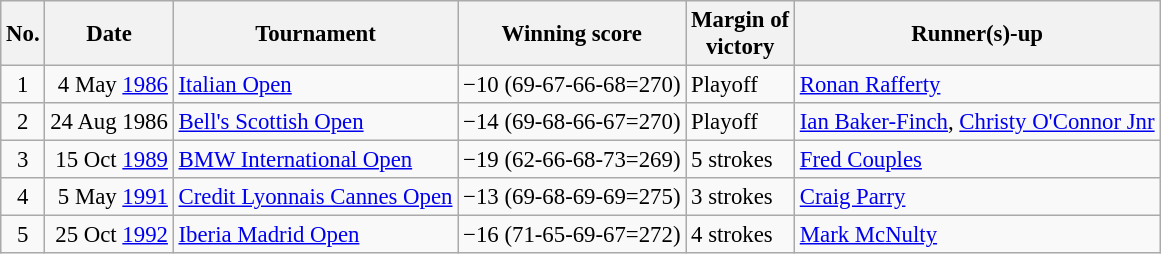<table class="wikitable" style="font-size:95%;">
<tr>
<th>No.</th>
<th>Date</th>
<th>Tournament</th>
<th>Winning score</th>
<th>Margin of<br>victory</th>
<th>Runner(s)-up</th>
</tr>
<tr>
<td align=center>1</td>
<td align=right>4 May <a href='#'>1986</a></td>
<td><a href='#'>Italian Open</a></td>
<td>−10 (69-67-66-68=270)</td>
<td>Playoff</td>
<td> <a href='#'>Ronan Rafferty</a></td>
</tr>
<tr>
<td align=center>2</td>
<td align=right>24 Aug 1986</td>
<td><a href='#'>Bell's Scottish Open</a></td>
<td>−14 (69-68-66-67=270)</td>
<td>Playoff</td>
<td> <a href='#'>Ian Baker-Finch</a>,  <a href='#'>Christy O'Connor Jnr</a></td>
</tr>
<tr>
<td align=center>3</td>
<td align=right>15 Oct <a href='#'>1989</a></td>
<td><a href='#'>BMW International Open</a></td>
<td>−19 (62-66-68-73=269)</td>
<td>5 strokes</td>
<td> <a href='#'>Fred Couples</a></td>
</tr>
<tr>
<td align=center>4</td>
<td align=right>5 May <a href='#'>1991</a></td>
<td><a href='#'>Credit Lyonnais Cannes Open</a></td>
<td>−13 (69-68-69-69=275)</td>
<td>3 strokes</td>
<td> <a href='#'>Craig Parry</a></td>
</tr>
<tr>
<td align=center>5</td>
<td align=right>25 Oct <a href='#'>1992</a></td>
<td><a href='#'>Iberia Madrid Open</a></td>
<td>−16 (71-65-69-67=272)</td>
<td>4 strokes</td>
<td> <a href='#'>Mark McNulty</a></td>
</tr>
</table>
